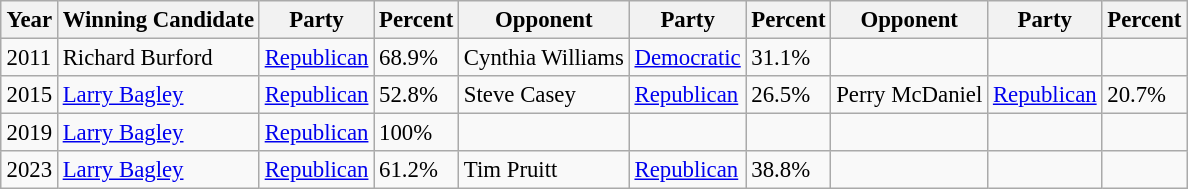<table class="wikitable" style="margin:0.5em auto; font-size:95%;">
<tr>
<th>Year</th>
<th>Winning Candidate</th>
<th>Party</th>
<th>Percent</th>
<th>Opponent</th>
<th>Party</th>
<th>Percent</th>
<th>Opponent</th>
<th>Party</th>
<th>Percent</th>
</tr>
<tr>
<td>2011</td>
<td>Richard Burford</td>
<td><a href='#'>Republican</a></td>
<td>68.9%</td>
<td>Cynthia Williams</td>
<td><a href='#'>Democratic</a></td>
<td>31.1%</td>
<td></td>
<td></td>
<td></td>
</tr>
<tr>
<td>2015</td>
<td><a href='#'>Larry Bagley</a></td>
<td><a href='#'>Republican</a></td>
<td>52.8%</td>
<td>Steve Casey</td>
<td><a href='#'>Republican</a></td>
<td>26.5%</td>
<td>Perry McDaniel</td>
<td><a href='#'>Republican</a></td>
<td>20.7%</td>
</tr>
<tr>
<td>2019</td>
<td><a href='#'>Larry Bagley</a></td>
<td><a href='#'>Republican</a></td>
<td>100%</td>
<td></td>
<td></td>
<td></td>
<td></td>
<td></td>
<td></td>
</tr>
<tr>
<td>2023</td>
<td><a href='#'>Larry Bagley</a></td>
<td><a href='#'>Republican</a></td>
<td>61.2%</td>
<td>Tim Pruitt</td>
<td><a href='#'>Republican</a></td>
<td>38.8%</td>
<td></td>
<td></td>
<td></td>
</tr>
</table>
